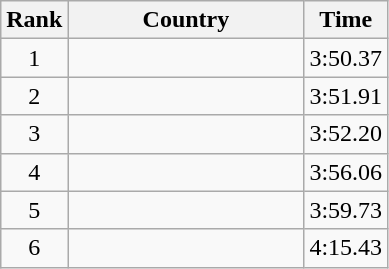<table class="wikitable" style="text-align:center">
<tr>
<th>Rank</th>
<th width=150>Country</th>
<th width=5em>Time</th>
</tr>
<tr>
<td>1</td>
<td align=left></td>
<td>3:50.37</td>
</tr>
<tr>
<td>2</td>
<td align=left></td>
<td>3:51.91</td>
</tr>
<tr>
<td>3</td>
<td align=left></td>
<td>3:52.20</td>
</tr>
<tr>
<td>4</td>
<td align=left></td>
<td>3:56.06</td>
</tr>
<tr>
<td>5</td>
<td align=left></td>
<td>3:59.73</td>
</tr>
<tr>
<td>6</td>
<td align=left></td>
<td>4:15.43</td>
</tr>
</table>
